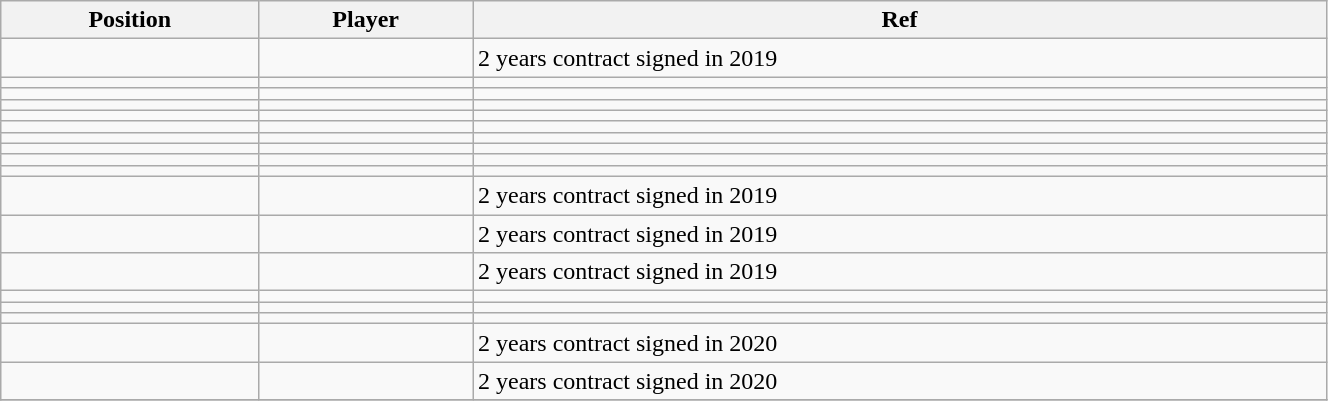<table class="wikitable sortable" style="width:70%; text-align:center; font-size:100%; text-align:left;">
<tr>
<th>Position</th>
<th>Player</th>
<th>Ref</th>
</tr>
<tr>
<td></td>
<td></td>
<td>2 years contract signed in 2019 </td>
</tr>
<tr>
<td></td>
<td></td>
<td></td>
</tr>
<tr>
<td></td>
<td></td>
<td></td>
</tr>
<tr>
<td></td>
<td></td>
<td></td>
</tr>
<tr>
<td></td>
<td></td>
<td></td>
</tr>
<tr>
<td></td>
<td></td>
<td></td>
</tr>
<tr>
<td></td>
<td></td>
<td></td>
</tr>
<tr>
<td></td>
<td></td>
<td></td>
</tr>
<tr>
<td></td>
<td></td>
<td></td>
</tr>
<tr>
<td></td>
<td></td>
<td></td>
</tr>
<tr>
<td></td>
<td></td>
<td>2 years contract signed in 2019 </td>
</tr>
<tr>
<td></td>
<td></td>
<td>2 years contract signed in 2019 </td>
</tr>
<tr>
<td></td>
<td></td>
<td>2 years contract signed in 2019 </td>
</tr>
<tr>
<td></td>
<td></td>
<td></td>
</tr>
<tr>
<td></td>
<td></td>
<td></td>
</tr>
<tr>
<td></td>
<td></td>
<td></td>
</tr>
<tr>
<td></td>
<td></td>
<td>2 years contract signed in 2020 </td>
</tr>
<tr>
<td></td>
<td></td>
<td>2 years contract signed in 2020 </td>
</tr>
<tr>
</tr>
</table>
